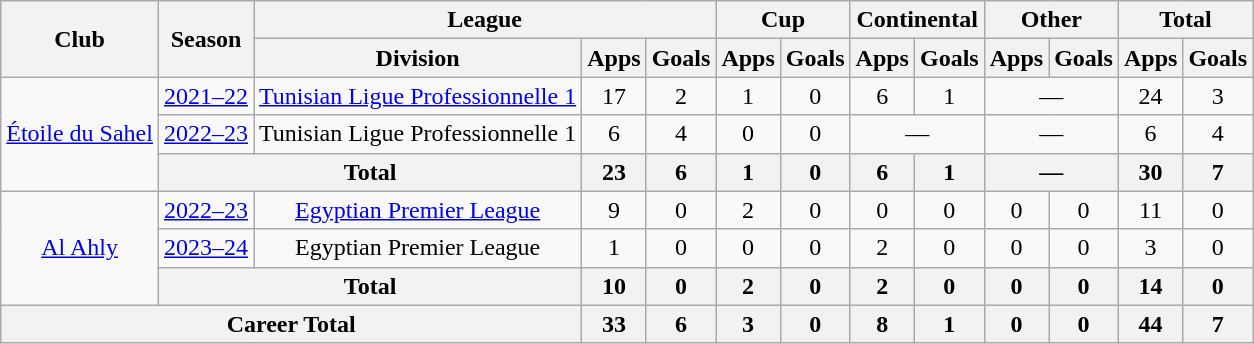<table class=wikitable style=text-align:center>
<tr>
<th rowspan=2>Club</th>
<th rowspan=2>Season</th>
<th colspan=3>League</th>
<th colspan=2>Cup</th>
<th colspan=2>Continental</th>
<th colspan=2>Other</th>
<th colspan=2>Total</th>
</tr>
<tr>
<th>Division</th>
<th>Apps</th>
<th>Goals</th>
<th>Apps</th>
<th>Goals</th>
<th>Apps</th>
<th>Goals</th>
<th>Apps</th>
<th>Goals</th>
<th>Apps</th>
<th>Goals</th>
</tr>
<tr>
<td rowspan=3><a href='#'>Étoile du Sahel</a></td>
<td><a href='#'>2021–22</a></td>
<td><a href='#'>Tunisian Ligue Professionnelle 1</a></td>
<td>17</td>
<td>2</td>
<td>1</td>
<td>0</td>
<td>6</td>
<td>1</td>
<td colspan=2>—</td>
<td>24</td>
<td>3</td>
</tr>
<tr>
<td><a href='#'>2022–23</a></td>
<td>Tunisian Ligue Professionnelle 1</td>
<td>6</td>
<td>4</td>
<td>0</td>
<td>0</td>
<td colspan=2>—</td>
<td colspan=2>—</td>
<td>6</td>
<td>4</td>
</tr>
<tr>
<th colspan=2>Total</th>
<th>23</th>
<th>6</th>
<th>1</th>
<th>0</th>
<th>6</th>
<th>1</th>
<th colspan=2>—</th>
<th>30</th>
<th>7</th>
</tr>
<tr>
<td rowspan=3><a href='#'>Al Ahly</a></td>
<td><a href='#'>2022–23</a></td>
<td><a href='#'>Egyptian Premier League</a></td>
<td>9</td>
<td>0</td>
<td>2</td>
<td>0</td>
<td>0</td>
<td>0</td>
<td>0</td>
<td>0</td>
<td>11</td>
<td>0</td>
</tr>
<tr>
<td><a href='#'>2023–24</a></td>
<td>Egyptian Premier League</td>
<td>1</td>
<td>0</td>
<td>0</td>
<td>0</td>
<td>2</td>
<td>0</td>
<td>0</td>
<td>0</td>
<td>3</td>
<td>0</td>
</tr>
<tr>
<th colspan=2>Total</th>
<th>10</th>
<th>0</th>
<th>2</th>
<th>0</th>
<th>2</th>
<th>0</th>
<th>0</th>
<th>0</th>
<th>14</th>
<th>0</th>
</tr>
<tr>
<th colspan=3>Career Total</th>
<th>33</th>
<th>6</th>
<th>3</th>
<th>0</th>
<th>8</th>
<th>1</th>
<th>0</th>
<th>0</th>
<th>44</th>
<th>7</th>
</tr>
</table>
